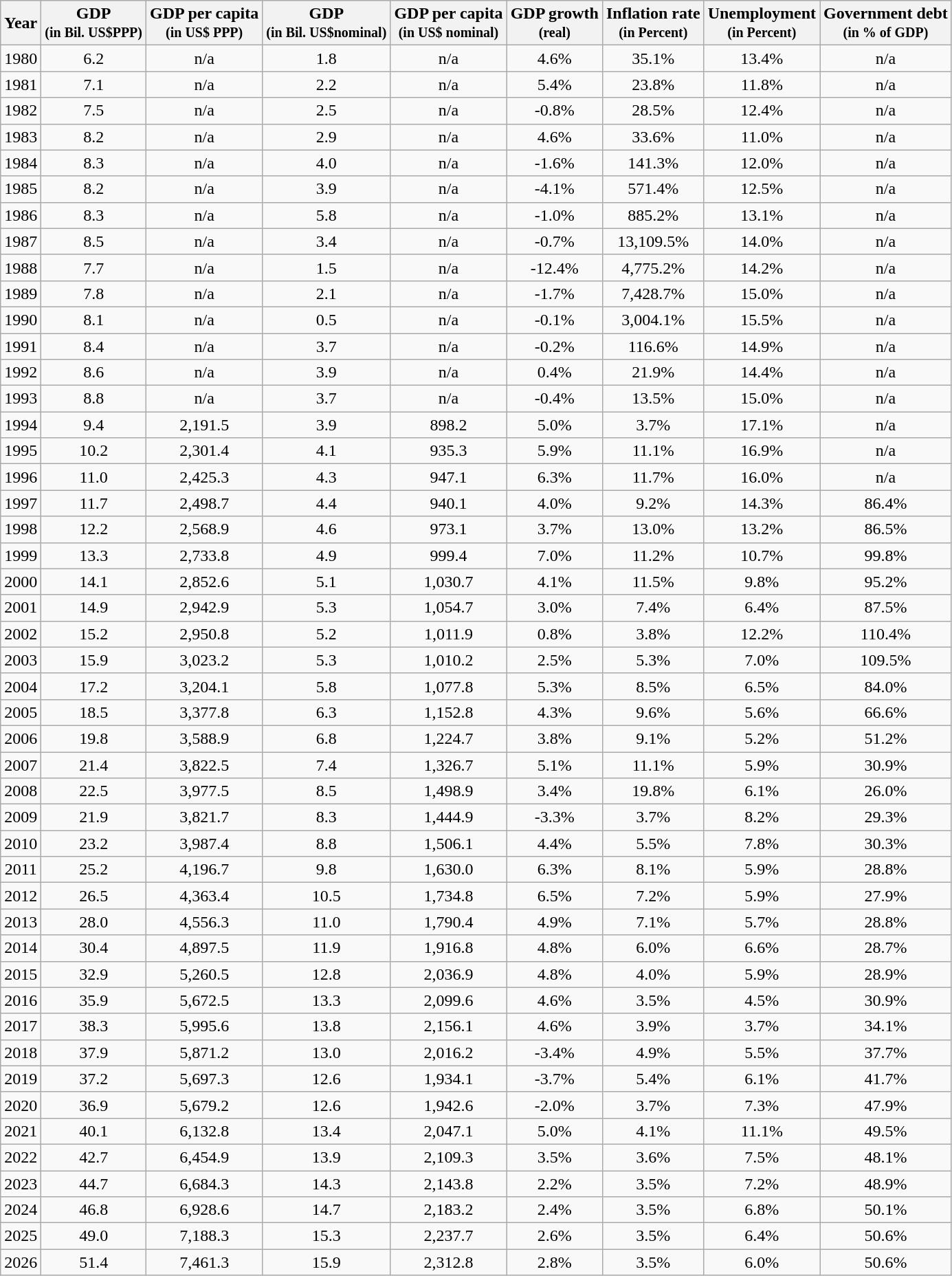<table class="wikitable" style="text-align:center;">
<tr>
<th>Year</th>
<th>GDP<br><small>(in Bil. US$PPP)</small></th>
<th>GDP per capita<br><small>(in US$ PPP)</small></th>
<th>GDP<br><small>(in Bil. US$nominal)</small></th>
<th>GDP per capita<br><small>(in US$ nominal)</small></th>
<th>GDP growth<br><small>(real)</small></th>
<th>Inflation rate<br><small>(in Percent)</small></th>
<th>Unemployment<br><small>(in Percent)</small></th>
<th>Government debt<br><small>(in % of GDP)</small></th>
</tr>
<tr>
<td>1980</td>
<td>6.2</td>
<td>n/a</td>
<td>1.8</td>
<td>n/a</td>
<td>4.6%</td>
<td>35.1%</td>
<td>13.4%</td>
<td>n/a</td>
</tr>
<tr>
<td>1981</td>
<td>7.1</td>
<td>n/a</td>
<td>2.2</td>
<td>n/a</td>
<td>5.4%</td>
<td>23.8%</td>
<td>11.8%</td>
<td>n/a</td>
</tr>
<tr>
<td>1982</td>
<td>7.5</td>
<td>n/a</td>
<td>2.5</td>
<td>n/a</td>
<td>-0.8%</td>
<td>28.5%</td>
<td>12.4%</td>
<td>n/a</td>
</tr>
<tr>
<td>1983</td>
<td>8.2</td>
<td>n/a</td>
<td>2.9</td>
<td>n/a</td>
<td>4.6%</td>
<td>33.6%</td>
<td>11.0%</td>
<td>n/a</td>
</tr>
<tr>
<td>1984</td>
<td>8.3</td>
<td>n/a</td>
<td>4.0</td>
<td>n/a</td>
<td>-1.6%</td>
<td>141.3%</td>
<td>12.0%</td>
<td>n/a</td>
</tr>
<tr>
<td>1985</td>
<td>8.2</td>
<td>n/a</td>
<td>3.9</td>
<td>n/a</td>
<td>-4.1%</td>
<td>571.4%</td>
<td>12.5%</td>
<td>n/a</td>
</tr>
<tr>
<td>1986</td>
<td>8.3</td>
<td>n/a</td>
<td>5.8</td>
<td>n/a</td>
<td>-1.0%</td>
<td>885.2%</td>
<td>13.1%</td>
<td>n/a</td>
</tr>
<tr>
<td>1987</td>
<td>8.5</td>
<td>n/a</td>
<td>3.4</td>
<td>n/a</td>
<td>-0.7%</td>
<td>13,109.5%</td>
<td>14.0%</td>
<td>n/a</td>
</tr>
<tr>
<td>1988</td>
<td>7.7</td>
<td>n/a</td>
<td>1.5</td>
<td>n/a</td>
<td>-12.4%</td>
<td>4,775.2%</td>
<td>14.2%</td>
<td>n/a</td>
</tr>
<tr>
<td>1989</td>
<td>7.8</td>
<td>n/a</td>
<td>2.1</td>
<td>n/a</td>
<td>-1.7%</td>
<td>7,428.7%</td>
<td>15.0%</td>
<td>n/a</td>
</tr>
<tr>
<td>1990</td>
<td>8.1</td>
<td>n/a</td>
<td>0.5</td>
<td>n/a</td>
<td>-0.1%</td>
<td>3,004.1%</td>
<td>15.5%</td>
<td>n/a</td>
</tr>
<tr>
<td>1991</td>
<td>8.4</td>
<td>n/a</td>
<td>3.7</td>
<td>n/a</td>
<td>-0.2%</td>
<td>116.6%</td>
<td>14.9%</td>
<td>n/a</td>
</tr>
<tr>
<td>1992</td>
<td>8.6</td>
<td>n/a</td>
<td>3.9</td>
<td>n/a</td>
<td>0.4%</td>
<td>21.9%</td>
<td>14.4%</td>
<td>n/a</td>
</tr>
<tr>
<td>1993</td>
<td>8.8</td>
<td>n/a</td>
<td>3.7</td>
<td>n/a</td>
<td>-0.4%</td>
<td>13.5%</td>
<td>15.0%</td>
<td>n/a</td>
</tr>
<tr>
<td>1994</td>
<td>9.4</td>
<td>2,191.5</td>
<td>3.9</td>
<td>898.2</td>
<td>5.0%</td>
<td>3.7%</td>
<td>17.1%</td>
<td>n/a</td>
</tr>
<tr>
<td>1995</td>
<td>10.2</td>
<td>2,301.4</td>
<td>4.1</td>
<td>935.3</td>
<td>5.9%</td>
<td>11.1%</td>
<td>16.9%</td>
<td>n/a</td>
</tr>
<tr>
<td>1996</td>
<td>11.0</td>
<td>2,425.3</td>
<td>4.3</td>
<td>947.1</td>
<td>6.3%</td>
<td>11.7%</td>
<td>16.0%</td>
<td>n/a</td>
</tr>
<tr>
<td>1997</td>
<td>11.7</td>
<td>2,498.7</td>
<td>4.4</td>
<td>940.1</td>
<td>4.0%</td>
<td>9.2%</td>
<td>14.3%</td>
<td>86.4%</td>
</tr>
<tr>
<td>1998</td>
<td>12.2</td>
<td>2,568.9</td>
<td>4.6</td>
<td>973.1</td>
<td>3.7%</td>
<td>13.0%</td>
<td>13.2%</td>
<td>86.5%</td>
</tr>
<tr>
<td>1999</td>
<td>13.3</td>
<td>2,733.8</td>
<td>4.9</td>
<td>999.4</td>
<td>7.0%</td>
<td>11.2%</td>
<td>10.7%</td>
<td>99.8%</td>
</tr>
<tr>
<td>2000</td>
<td>14.1</td>
<td>2,852.6</td>
<td>5.1</td>
<td>1,030.7</td>
<td>4.1%</td>
<td>11.5%</td>
<td>9.8%</td>
<td>95.2%</td>
</tr>
<tr>
<td>2001</td>
<td>14.9</td>
<td>2,942.9</td>
<td>5.3</td>
<td>1,054.7</td>
<td>3.0%</td>
<td>7.4%</td>
<td>6.4%</td>
<td>87.5%</td>
</tr>
<tr>
<td>2002</td>
<td>15.2</td>
<td>2,950.8</td>
<td>5.2</td>
<td>1,011.9</td>
<td>0.8%</td>
<td>3.8%</td>
<td>12.2%</td>
<td>110.4%</td>
</tr>
<tr>
<td>2003</td>
<td>15.9</td>
<td>3,023.2</td>
<td>5.3</td>
<td>1,010.2</td>
<td>2.5%</td>
<td>5.3%</td>
<td>7.0%</td>
<td>109.5%</td>
</tr>
<tr>
<td>2004</td>
<td>17.2</td>
<td>3,204.1</td>
<td>5.8</td>
<td>1,077.8</td>
<td>5.3%</td>
<td>8.5%</td>
<td>6.5%</td>
<td>84.0%</td>
</tr>
<tr>
<td>2005</td>
<td>18.5</td>
<td>3,377.8</td>
<td>6.3</td>
<td>1,152.8</td>
<td>4.3%</td>
<td>9.6%</td>
<td>5.6%</td>
<td>66.6%</td>
</tr>
<tr>
<td>2006</td>
<td>19.8</td>
<td>3,588.9</td>
<td>6.8</td>
<td>1,224.7</td>
<td>3.8%</td>
<td>9.1%</td>
<td>5.2%</td>
<td>51.2%</td>
</tr>
<tr>
<td>2007</td>
<td>21.4</td>
<td>3,822.5</td>
<td>7.4</td>
<td>1,326.7</td>
<td>5.1%</td>
<td>11.1%</td>
<td>5.9%</td>
<td>30.9%</td>
</tr>
<tr>
<td>2008</td>
<td>22.5</td>
<td>3,977.5</td>
<td>8.5</td>
<td>1,498.9</td>
<td>3.4%</td>
<td>19.8%</td>
<td>6.1%</td>
<td>26.0%</td>
</tr>
<tr>
<td>2009</td>
<td>21.9</td>
<td>3,821.7</td>
<td>8.3</td>
<td>1,444.9</td>
<td>-3.3%</td>
<td>3.7%</td>
<td>8.2%</td>
<td>29.3%</td>
</tr>
<tr>
<td>2010</td>
<td>23.2</td>
<td>3,987.4</td>
<td>8.8</td>
<td>1,506.1</td>
<td>4.4%</td>
<td>5.5%</td>
<td>7.8%</td>
<td>30.3%</td>
</tr>
<tr>
<td>2011</td>
<td>25.2</td>
<td>4,196.7</td>
<td>9.8</td>
<td>1,630.0</td>
<td>6.3%</td>
<td>8.1%</td>
<td>5.9%</td>
<td>28.8%</td>
</tr>
<tr>
<td>2012</td>
<td>26.5</td>
<td>4,363.4</td>
<td>10.5</td>
<td>1,734.8</td>
<td>6.5%</td>
<td>7.2%</td>
<td>5.9%</td>
<td>27.9%</td>
</tr>
<tr>
<td>2013</td>
<td>28.0</td>
<td>4,556.3</td>
<td>11.0</td>
<td>1,790.4</td>
<td>4.9%</td>
<td>7.1%</td>
<td>5.7%</td>
<td>28.8%</td>
</tr>
<tr>
<td>2014</td>
<td>30.4</td>
<td>4,897.5</td>
<td>11.9</td>
<td>1,916.8</td>
<td>4.8%</td>
<td>6.0%</td>
<td>6.6%</td>
<td>28.7%</td>
</tr>
<tr>
<td>2015</td>
<td>32.9</td>
<td>5,260.5</td>
<td>12.8</td>
<td>2,036.9</td>
<td>4.8%</td>
<td>4.0%</td>
<td>5.9%</td>
<td>28.9%</td>
</tr>
<tr>
<td>2016</td>
<td>35.9</td>
<td>5,672.5</td>
<td>13.3</td>
<td>2,099.6</td>
<td>4.6%</td>
<td>3.5%</td>
<td>4.5%</td>
<td>30.9%</td>
</tr>
<tr>
<td>2017</td>
<td>38.3</td>
<td>5,995.6</td>
<td>13.8</td>
<td>2,156.1</td>
<td>4.6%</td>
<td>3.9%</td>
<td>3.7%</td>
<td>34.1%</td>
</tr>
<tr>
<td>2018</td>
<td>37.9</td>
<td>5,871.2</td>
<td>13.0</td>
<td>2,016.2</td>
<td>-3.4%</td>
<td>4.9%</td>
<td>5.5%</td>
<td>37.7%</td>
</tr>
<tr>
<td>2019</td>
<td>37.2</td>
<td>5,697.3</td>
<td>12.6</td>
<td>1,934.1</td>
<td>-3.7%</td>
<td>5.4%</td>
<td>6.1%</td>
<td>41.7%</td>
</tr>
<tr>
<td>2020</td>
<td>36.9</td>
<td>5,679.2</td>
<td>12.6</td>
<td>1,942.6</td>
<td>-2.0%</td>
<td>3.7%</td>
<td>7.3%</td>
<td>47.9%</td>
</tr>
<tr>
<td>2021</td>
<td>40.1</td>
<td>6,132.8</td>
<td>13.4</td>
<td>2,047.1</td>
<td>5.0%</td>
<td>4.1%</td>
<td>11.1%</td>
<td>49.5%</td>
</tr>
<tr>
<td>2022</td>
<td>42.7</td>
<td>6,454.9</td>
<td>13.9</td>
<td>2,109.3</td>
<td>3.5%</td>
<td>3.6%</td>
<td>7.5%</td>
<td>48.1%</td>
</tr>
<tr>
<td>2023</td>
<td>44.7</td>
<td>6,684.3</td>
<td>14.3</td>
<td>2,143.8</td>
<td>2.2%</td>
<td>3.5%</td>
<td>7.2%</td>
<td>48.9%</td>
</tr>
<tr>
<td>2024</td>
<td>46.8</td>
<td>6,928.6</td>
<td>14.7</td>
<td>2,183.2</td>
<td>2.4%</td>
<td>3.5%</td>
<td>6.8%</td>
<td>50.1%</td>
</tr>
<tr>
<td>2025</td>
<td>49.0</td>
<td>7,188.3</td>
<td>15.3</td>
<td>2,237.7</td>
<td>2.6%</td>
<td>3.5%</td>
<td>6.4%</td>
<td>50.6%</td>
</tr>
<tr>
<td>2026</td>
<td>51.4</td>
<td>7,461.3</td>
<td>15.9</td>
<td>2,312.8</td>
<td>2.8%</td>
<td>3.5%</td>
<td>6.0%</td>
<td>50.6%</td>
</tr>
</table>
